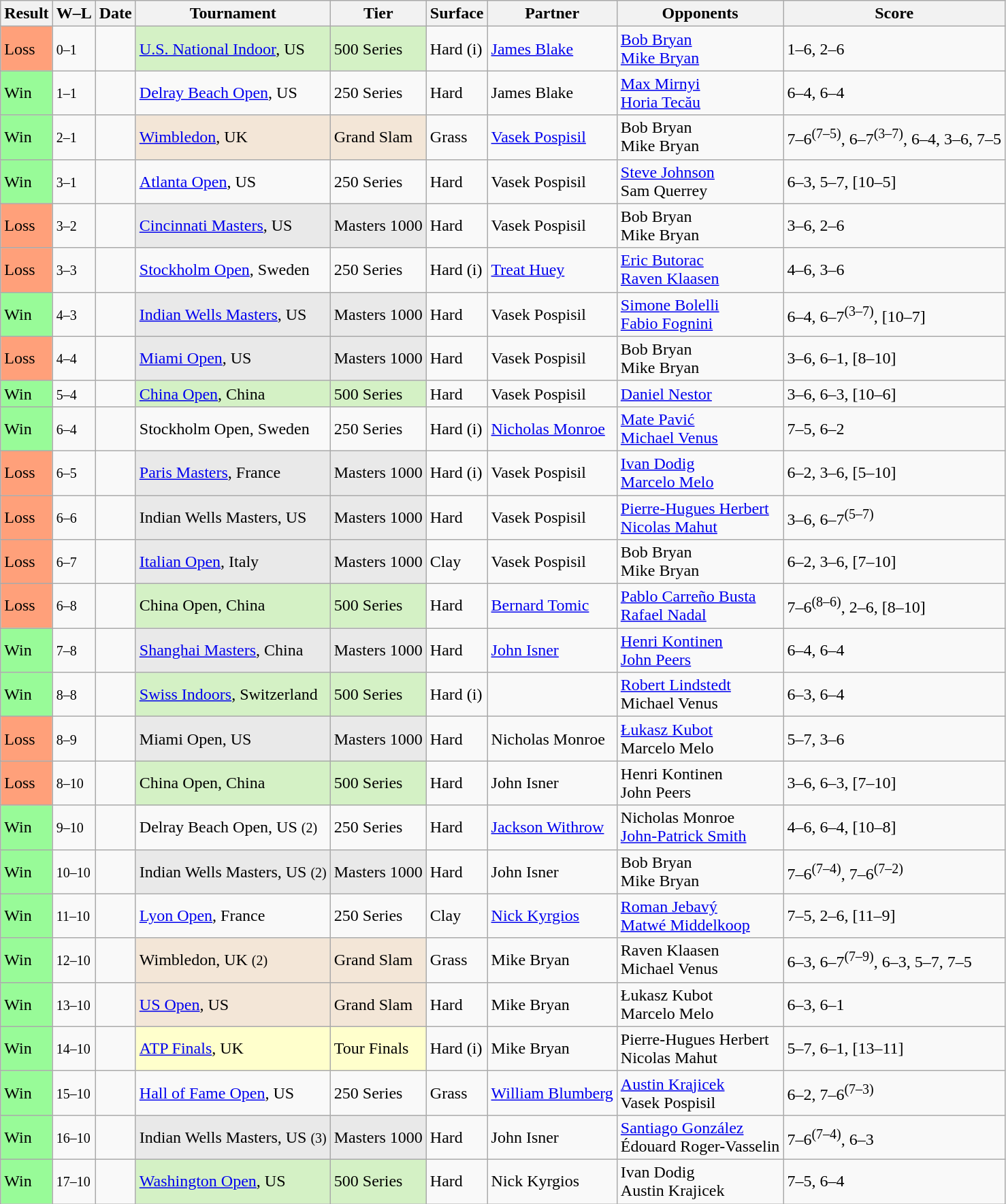<table class="sortable wikitable">
<tr>
<th>Result</th>
<th class=unsortable>W–L</th>
<th>Date</th>
<th>Tournament</th>
<th>Tier</th>
<th>Surface</th>
<th>Partner</th>
<th>Opponents</th>
<th class=unsortable>Score</th>
</tr>
<tr>
<td bgcolor=FFA07A>Loss</td>
<td><small>0–1</small></td>
<td><a href='#'></a></td>
<td style=background:#D4F1C5><a href='#'>U.S. National Indoor</a>, US</td>
<td style=background:#D4F1C5>500 Series</td>
<td>Hard (i)</td>
<td> <a href='#'>James Blake</a></td>
<td> <a href='#'>Bob Bryan</a><br> <a href='#'>Mike Bryan</a></td>
<td>1–6, 2–6</td>
</tr>
<tr>
<td bgcolor=98FB98>Win</td>
<td><small>1–1</small></td>
<td><a href='#'></a></td>
<td><a href='#'>Delray Beach Open</a>, US</td>
<td>250 Series</td>
<td>Hard</td>
<td> James Blake</td>
<td> <a href='#'>Max Mirnyi</a><br> <a href='#'>Horia Tecău</a></td>
<td>6–4, 6–4</td>
</tr>
<tr>
<td bgcolor=98FB98>Win</td>
<td><small>2–1</small></td>
<td><a href='#'></a></td>
<td style=background:#F3E6D7><a href='#'>Wimbledon</a>, UK</td>
<td style=background:#F3E6D7>Grand Slam</td>
<td>Grass</td>
<td> <a href='#'>Vasek Pospisil</a></td>
<td> Bob Bryan<br> Mike Bryan</td>
<td>7–6<sup>(7–5)</sup>, 6–7<sup>(3–7)</sup>, 6–4, 3–6, 7–5</td>
</tr>
<tr>
<td bgcolor=98FB98>Win</td>
<td><small>3–1</small></td>
<td><a href='#'></a></td>
<td><a href='#'>Atlanta Open</a>, US</td>
<td>250 Series</td>
<td>Hard</td>
<td> Vasek Pospisil</td>
<td> <a href='#'>Steve Johnson</a><br> Sam Querrey</td>
<td>6–3, 5–7, [10–5]</td>
</tr>
<tr>
<td bgcolor=FFA07A>Loss</td>
<td><small>3–2</small></td>
<td><a href='#'></a></td>
<td style=background:#E9E9E9><a href='#'>Cincinnati Masters</a>, US</td>
<td style=background:#E9E9E9>Masters 1000</td>
<td>Hard</td>
<td> Vasek Pospisil</td>
<td> Bob Bryan<br> Mike Bryan</td>
<td>3–6, 2–6</td>
</tr>
<tr>
<td bgcolor=FFA07A>Loss</td>
<td><small>3–3</small></td>
<td><a href='#'></a></td>
<td><a href='#'>Stockholm Open</a>, Sweden</td>
<td>250 Series</td>
<td>Hard (i)</td>
<td> <a href='#'>Treat Huey</a></td>
<td> <a href='#'>Eric Butorac</a><br> <a href='#'>Raven Klaasen</a></td>
<td>4–6, 3–6</td>
</tr>
<tr>
<td bgcolor=98FB98>Win</td>
<td><small>4–3</small></td>
<td><a href='#'></a></td>
<td style=background:#E9E9E9><a href='#'>Indian Wells Masters</a>, US</td>
<td style=background:#E9E9E9>Masters 1000</td>
<td>Hard</td>
<td> Vasek Pospisil</td>
<td> <a href='#'>Simone Bolelli</a><br> <a href='#'>Fabio Fognini</a></td>
<td>6–4, 6–7<sup>(3–7)</sup>, [10–7]</td>
</tr>
<tr>
<td bgcolor=FFA07A>Loss</td>
<td><small>4–4</small></td>
<td><a href='#'></a></td>
<td style=background:#E9E9E9><a href='#'>Miami Open</a>, US</td>
<td style=background:#E9E9E9>Masters 1000</td>
<td>Hard</td>
<td> Vasek Pospisil</td>
<td> Bob Bryan<br> Mike Bryan</td>
<td>3–6, 6–1, [8–10]</td>
</tr>
<tr>
<td bgcolor=98FB98>Win</td>
<td><small>5–4</small></td>
<td><a href='#'></a></td>
<td style=background:#D4F1C5><a href='#'>China Open</a>, China</td>
<td style=background:#D4F1C5>500 Series</td>
<td>Hard</td>
<td> Vasek Pospisil</td>
<td> <a href='#'>Daniel Nestor</a><br></td>
<td>3–6, 6–3, [10–6]</td>
</tr>
<tr>
<td bgcolor=98FB98>Win</td>
<td><small>6–4</small></td>
<td><a href='#'></a></td>
<td>Stockholm Open, Sweden</td>
<td>250 Series</td>
<td>Hard (i)</td>
<td> <a href='#'>Nicholas Monroe</a></td>
<td> <a href='#'>Mate Pavić</a><br> <a href='#'>Michael Venus</a></td>
<td>7–5, 6–2</td>
</tr>
<tr>
<td bgcolor=FFA07A>Loss</td>
<td><small>6–5</small></td>
<td><a href='#'></a></td>
<td style=background:#E9E9E9><a href='#'>Paris Masters</a>, France</td>
<td style=background:#E9E9E9>Masters 1000</td>
<td>Hard (i)</td>
<td> Vasek Pospisil</td>
<td> <a href='#'>Ivan Dodig</a><br> <a href='#'>Marcelo Melo</a></td>
<td>6–2, 3–6, [5–10]</td>
</tr>
<tr>
<td bgcolor=FFA07A>Loss</td>
<td><small>6–6</small></td>
<td><a href='#'></a></td>
<td style=background:#E9E9E9>Indian Wells Masters, US</td>
<td style=background:#E9E9E9>Masters 1000</td>
<td>Hard</td>
<td> Vasek Pospisil</td>
<td> <a href='#'>Pierre-Hugues Herbert</a><br> <a href='#'>Nicolas Mahut</a></td>
<td>3–6, 6–7<sup>(5–7)</sup></td>
</tr>
<tr>
<td bgcolor=FFA07A>Loss</td>
<td><small>6–7</small></td>
<td><a href='#'></a></td>
<td style=background:#E9E9E9><a href='#'>Italian Open</a>, Italy</td>
<td style=background:#E9E9E9>Masters 1000</td>
<td>Clay</td>
<td> Vasek Pospisil</td>
<td> Bob Bryan<br> Mike Bryan</td>
<td>6–2, 3–6, [7–10]</td>
</tr>
<tr>
<td bgcolor=FFA07A>Loss</td>
<td><small>6–8</small></td>
<td><a href='#'></a></td>
<td style=background:#D4F1C5>China Open, China</td>
<td style=background:#D4F1C5>500 Series</td>
<td>Hard</td>
<td> <a href='#'>Bernard Tomic</a></td>
<td> <a href='#'>Pablo Carreño Busta</a><br> <a href='#'>Rafael Nadal</a></td>
<td>7–6<sup>(8–6)</sup>, 2–6, [8–10]</td>
</tr>
<tr>
<td bgcolor=98FB98>Win</td>
<td><small>7–8</small></td>
<td><a href='#'></a></td>
<td style=background:#E9E9E9><a href='#'>Shanghai Masters</a>, China</td>
<td style=background:#E9E9E9>Masters 1000</td>
<td>Hard</td>
<td> <a href='#'>John Isner</a></td>
<td> <a href='#'>Henri Kontinen</a><br> <a href='#'>John Peers</a></td>
<td>6–4, 6–4</td>
</tr>
<tr>
<td bgcolor=98FB98>Win</td>
<td><small>8–8</small></td>
<td><a href='#'></a></td>
<td style=background:#D4F1C5><a href='#'>Swiss Indoors</a>, Switzerland</td>
<td style=background:#D4F1C5>500 Series</td>
<td>Hard (i)</td>
<td></td>
<td> <a href='#'>Robert Lindstedt</a><br> Michael Venus</td>
<td>6–3, 6–4</td>
</tr>
<tr>
<td bgcolor=FFA07A>Loss</td>
<td><small>8–9</small></td>
<td><a href='#'></a></td>
<td style=background:#E9E9E9>Miami Open, US</td>
<td style=background:#E9E9E9>Masters 1000</td>
<td>Hard</td>
<td> Nicholas Monroe</td>
<td> <a href='#'>Łukasz Kubot</a><br> Marcelo Melo</td>
<td>5–7, 3–6</td>
</tr>
<tr>
<td bgcolor=FFA07A>Loss</td>
<td><small>8–10</small></td>
<td><a href='#'></a></td>
<td style=background:#D4F1C5>China Open, China</td>
<td style=background:#D4F1C5>500 Series</td>
<td>Hard</td>
<td> John Isner</td>
<td> Henri Kontinen<br> John Peers</td>
<td>3–6, 6–3, [7–10]</td>
</tr>
<tr>
<td bgcolor=98FB98>Win</td>
<td><small>9–10</small></td>
<td><a href='#'></a></td>
<td>Delray Beach Open, US <small>(2)</small></td>
<td>250 Series</td>
<td>Hard</td>
<td> <a href='#'>Jackson Withrow</a></td>
<td> Nicholas Monroe<br> <a href='#'>John-Patrick Smith</a></td>
<td>4–6, 6–4, [10–8]</td>
</tr>
<tr>
<td bgcolor=98FB98>Win</td>
<td><small>10–10</small></td>
<td><a href='#'></a></td>
<td style=background:#E9E9E9>Indian Wells Masters, US <small>(2)</small></td>
<td style=background:#E9E9E9>Masters 1000</td>
<td>Hard</td>
<td> John Isner</td>
<td> Bob Bryan<br> Mike Bryan</td>
<td>7–6<sup>(7–4)</sup>, 7–6<sup>(7–2)</sup></td>
</tr>
<tr>
<td bgcolor=98FB98>Win</td>
<td><small>11–10</small></td>
<td><a href='#'></a></td>
<td><a href='#'>Lyon Open</a>, France</td>
<td>250 Series</td>
<td>Clay</td>
<td> <a href='#'>Nick Kyrgios</a></td>
<td> <a href='#'>Roman Jebavý</a><br> <a href='#'>Matwé Middelkoop</a></td>
<td>7–5, 2–6, [11–9]</td>
</tr>
<tr>
<td bgcolor=98FB98>Win</td>
<td><small>12–10</small></td>
<td><a href='#'></a></td>
<td style=background:#F3E6D7>Wimbledon, UK <small>(2)</small></td>
<td style=background:#F3E6D7>Grand Slam</td>
<td>Grass</td>
<td> Mike Bryan</td>
<td> Raven Klaasen<br> Michael Venus</td>
<td>6–3, 6–7<sup>(7–9)</sup>, 6–3, 5–7, 7–5</td>
</tr>
<tr>
<td bgcolor=98FB98>Win</td>
<td><small>13–10</small></td>
<td><a href='#'></a></td>
<td style=background:#F3E6D7><a href='#'>US Open</a>, US</td>
<td style=background:#F3E6D7>Grand Slam</td>
<td>Hard</td>
<td> Mike Bryan</td>
<td> Łukasz Kubot<br> Marcelo Melo</td>
<td>6–3, 6–1</td>
</tr>
<tr>
<td bgcolor=98FB98>Win</td>
<td><small>14–10</small></td>
<td><a href='#'></a></td>
<td style=background:#ffffcc><a href='#'>ATP Finals</a>, UK</td>
<td style=background:#ffffcc>Tour Finals</td>
<td>Hard (i)</td>
<td> Mike Bryan</td>
<td> Pierre-Hugues Herbert<br> Nicolas Mahut</td>
<td>5–7, 6–1, [13–11]</td>
</tr>
<tr>
<td bgcolor=98FB98>Win</td>
<td><small>15–10</small></td>
<td><a href='#'></a></td>
<td><a href='#'>Hall of Fame Open</a>, US</td>
<td>250 Series</td>
<td>Grass</td>
<td> <a href='#'>William Blumberg</a></td>
<td> <a href='#'>Austin Krajicek</a><br> Vasek Pospisil</td>
<td>6–2, 7–6<sup>(7–3)</sup></td>
</tr>
<tr>
<td bgcolor=98FB98>Win</td>
<td><small>16–10</small></td>
<td><a href='#'></a></td>
<td style=background:#E9E9E9>Indian Wells Masters, US <small>(3)</small></td>
<td style=background:#E9E9E9>Masters 1000</td>
<td>Hard</td>
<td> John Isner</td>
<td> <a href='#'>Santiago González</a><br> Édouard Roger-Vasselin</td>
<td>7–6<sup>(7–4)</sup>, 6–3</td>
</tr>
<tr>
<td bgcolor=98FB98>Win</td>
<td><small>17–10</small></td>
<td><a href='#'></a></td>
<td style="background:#D4F1C5;"><a href='#'>Washington Open</a>, US</td>
<td style="background:#D4F1C5;">500 Series</td>
<td>Hard</td>
<td> Nick Kyrgios</td>
<td> Ivan Dodig<br> Austin Krajicek</td>
<td>7–5, 6–4</td>
</tr>
</table>
